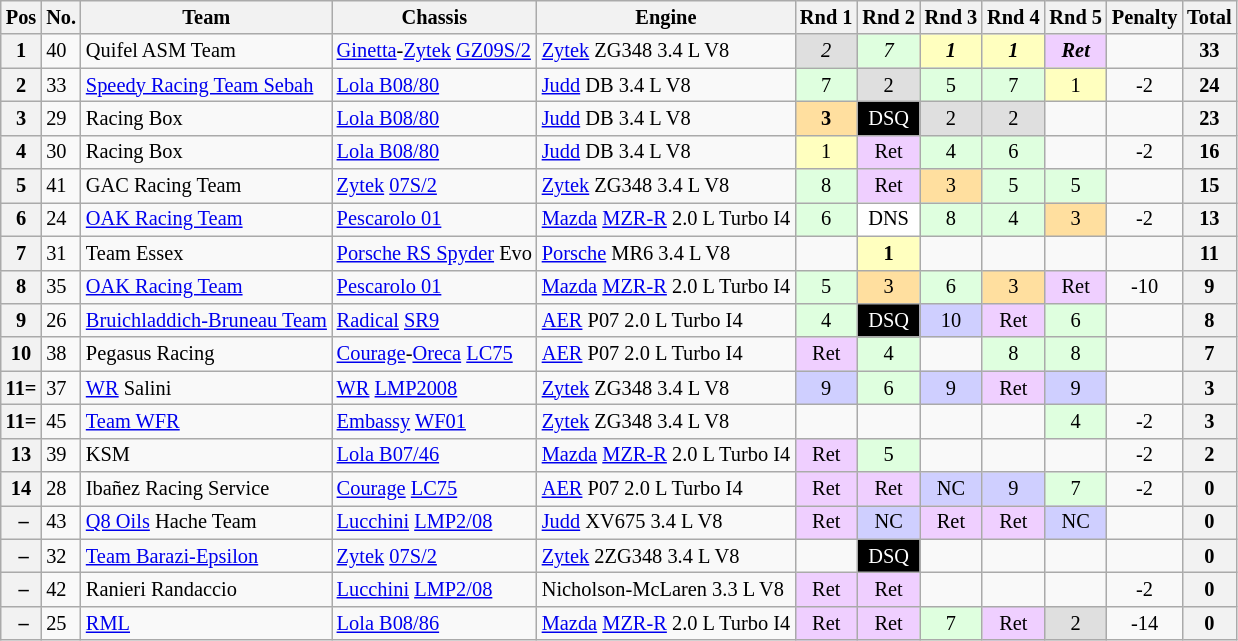<table class="wikitable" style="font-size: 85%;">
<tr>
<th>Pos</th>
<th>No.</th>
<th>Team</th>
<th>Chassis</th>
<th>Engine</th>
<th>Rnd 1</th>
<th>Rnd 2</th>
<th>Rnd 3</th>
<th>Rnd 4</th>
<th>Rnd 5</th>
<th>Penalty</th>
<th>Total</th>
</tr>
<tr>
<th>1</th>
<td>40</td>
<td> Quifel ASM Team</td>
<td><a href='#'>Ginetta</a>-<a href='#'>Zytek</a> <a href='#'>GZ09S/2</a></td>
<td><a href='#'>Zytek</a> ZG348 3.4 L V8</td>
<td align="center" style="background:#DFDFDF;"><em>2</em></td>
<td align="center" style="background:#DFFFDF;"><em>7</em></td>
<td align="center" style="background:#FFFFBF;"><strong><em>1</em></strong></td>
<td align="center" style="background:#FFFFBF;"><strong><em>1</em></strong></td>
<td align="center" style="background:#EFCFFF;"><strong><em>Ret</em></strong></td>
<td></td>
<th align="center">33</th>
</tr>
<tr>
<th>2</th>
<td>33</td>
<td> <a href='#'>Speedy Racing Team Sebah</a></td>
<td><a href='#'>Lola B08/80</a></td>
<td><a href='#'>Judd</a> DB 3.4 L V8</td>
<td align="center" style="background:#DFFFDF;">7</td>
<td align="center" style="background:#DFDFDF;">2</td>
<td align="center" style="background:#DFFFDF;">5</td>
<td align="center" style="background:#DFFFDF;">7</td>
<td align="center" style="background:#FFFFBF;">1</td>
<td align=center>-2</td>
<th align="center">24</th>
</tr>
<tr>
<th>3</th>
<td>29</td>
<td> Racing Box</td>
<td><a href='#'>Lola B08/80</a></td>
<td><a href='#'>Judd</a> DB 3.4 L V8</td>
<td align="center" style="background:#FFDF9F;"><strong>3</strong></td>
<td align="center" style="background:#000000; color:white">DSQ</td>
<td align="center" style="background:#DFDFDF;">2</td>
<td align="center" style="background:#DFDFDF;">2</td>
<td></td>
<td></td>
<th align="center">23</th>
</tr>
<tr>
<th>4</th>
<td>30</td>
<td> Racing Box</td>
<td><a href='#'>Lola B08/80</a></td>
<td><a href='#'>Judd</a> DB 3.4 L V8</td>
<td align="center" style="background:#FFFFBF;">1</td>
<td align="center" style="background:#EFCFFF;">Ret</td>
<td align="center" style="background:#DFFFDF;">4</td>
<td align="center" style="background:#DFFFDF;">6</td>
<td></td>
<td align=center>-2</td>
<th align="center">16</th>
</tr>
<tr>
<th>5</th>
<td>41</td>
<td> GAC Racing Team</td>
<td><a href='#'>Zytek</a> <a href='#'>07S/2</a></td>
<td><a href='#'>Zytek</a> ZG348 3.4 L V8</td>
<td align="center" style="background:#DFFFDF;">8</td>
<td align="center" style="background:#EFCFFF;">Ret</td>
<td align="center" style="background:#FFDF9F;">3</td>
<td align="center" style="background:#DFFFDF;">5</td>
<td align="center" style="background:#DFFFDF;">5</td>
<td></td>
<th align="center">15</th>
</tr>
<tr>
<th>6</th>
<td>24</td>
<td> <a href='#'>OAK Racing Team</a></td>
<td><a href='#'>Pescarolo 01</a></td>
<td><a href='#'>Mazda</a> <a href='#'>MZR-R</a> 2.0 L Turbo I4</td>
<td align="center" style="background:#DFFFDF;">6</td>
<td align="center" style="background:#FFFFFF;">DNS</td>
<td align="center" style="background:#DFFFDF;">8</td>
<td align="center" style="background:#DFFFDF;">4</td>
<td align="center" style="background:#FFDF9F;">3</td>
<td align=center>-2</td>
<th align="center">13</th>
</tr>
<tr>
<th>7</th>
<td>31</td>
<td> Team Essex</td>
<td><a href='#'>Porsche RS Spyder</a> Evo</td>
<td><a href='#'>Porsche</a> MR6 3.4 L V8</td>
<td></td>
<td align="center" style="background:#FFFFBF;"><strong>1</strong></td>
<td></td>
<td></td>
<td></td>
<td></td>
<th align="center">11</th>
</tr>
<tr>
<th>8</th>
<td>35</td>
<td> <a href='#'>OAK Racing Team</a></td>
<td><a href='#'>Pescarolo 01</a></td>
<td><a href='#'>Mazda</a> <a href='#'>MZR-R</a> 2.0 L Turbo I4</td>
<td align="center" style="background:#DFFFDF;">5</td>
<td align="center" style="background:#FFDF9F;">3</td>
<td align="center" style="background:#DFFFDF;">6</td>
<td align="center" style="background:#FFDF9F;">3</td>
<td align="center" style="background:#EFCFFF;">Ret</td>
<td align=center>-10</td>
<th align="center">9</th>
</tr>
<tr>
<th>9</th>
<td>26</td>
<td> <a href='#'>Bruichladdich-Bruneau Team</a></td>
<td><a href='#'>Radical</a> <a href='#'>SR9</a></td>
<td><a href='#'>AER</a> P07 2.0 L Turbo I4</td>
<td align="center" style="background:#DFFFDF;">4</td>
<td align="center" style="background:#000000; color:white">DSQ</td>
<td align="center" style="background:#CFCFFF;">10</td>
<td align="center" style="background:#EFCFFF;">Ret</td>
<td align="center" style="background:#DFFFDF;">6</td>
<td></td>
<th align="center">8</th>
</tr>
<tr>
<th>10</th>
<td>38</td>
<td> Pegasus Racing</td>
<td><a href='#'>Courage</a>-<a href='#'>Oreca</a> <a href='#'>LC75</a></td>
<td><a href='#'>AER</a> P07 2.0 L Turbo I4</td>
<td align="center" style="background:#EFCFFF;">Ret</td>
<td align="center" style="background:#DFFFDF;">4</td>
<td></td>
<td align="center" style="background:#DFFFDF;">8</td>
<td align="center" style="background:#DFFFDF;">8</td>
<td></td>
<th align="center">7</th>
</tr>
<tr>
<th>11=</th>
<td>37</td>
<td> <a href='#'>WR</a> Salini</td>
<td><a href='#'>WR</a> <a href='#'>LMP2008</a></td>
<td><a href='#'>Zytek</a> ZG348 3.4 L V8</td>
<td align="center" style="background:#CFCFFF;">9</td>
<td align="center" style="background:#DFFFDF;">6</td>
<td align="center" style="background:#CFCFFF;">9</td>
<td align="center" style="background:#EFCFFF;">Ret</td>
<td align="center" style="background:#CFCFFF;">9</td>
<td></td>
<th align="center">3</th>
</tr>
<tr>
<th>11=</th>
<td>45</td>
<td> <a href='#'>Team WFR</a></td>
<td><a href='#'>Embassy</a> <a href='#'>WF01</a></td>
<td><a href='#'>Zytek</a> ZG348 3.4 L V8</td>
<td></td>
<td></td>
<td></td>
<td></td>
<td align="center" style="background:#DFFFDF;">4</td>
<td align=center>-2</td>
<th align="center">3</th>
</tr>
<tr>
<th>13</th>
<td>39</td>
<td> KSM</td>
<td><a href='#'>Lola B07/46</a></td>
<td><a href='#'>Mazda</a> <a href='#'>MZR-R</a> 2.0 L Turbo I4</td>
<td align="center" style="background:#EFCFFF;">Ret</td>
<td align="center" style="background:#DFFFDF;">5</td>
<td></td>
<td></td>
<td></td>
<td align=center>-2</td>
<th align="center">2</th>
</tr>
<tr>
<th>14</th>
<td>28</td>
<td> Ibañez Racing Service</td>
<td><a href='#'>Courage</a> <a href='#'>LC75</a></td>
<td><a href='#'>AER</a> P07 2.0 L Turbo I4</td>
<td align="center" style="background:#EFCFFF;">Ret</td>
<td align="center" style="background:#EFCFFF;">Ret</td>
<td align="center" style="background:#CFCFFF;">NC</td>
<td align="center" style="background:#CFCFFF;">9</td>
<td align="center" style="background:#DFFFDF;">7</td>
<td align=center>-2</td>
<th align="center">0</th>
</tr>
<tr>
<th> –</th>
<td>43</td>
<td> <a href='#'>Q8 Oils</a> Hache Team</td>
<td><a href='#'>Lucchini</a> <a href='#'>LMP2/08</a></td>
<td><a href='#'>Judd</a> XV675 3.4 L V8</td>
<td align="center" style="background:#EFCFFF;">Ret</td>
<td align="center" style="background:#CFCFFF;">NC</td>
<td align="center" style="background:#EFCFFF;">Ret</td>
<td align="center" style="background:#EFCFFF;">Ret</td>
<td align="center" style="background:#CFCFFF;">NC</td>
<td></td>
<th align="center">0</th>
</tr>
<tr>
<th> –</th>
<td>32</td>
<td> <a href='#'>Team Barazi-Epsilon</a></td>
<td><a href='#'>Zytek</a> <a href='#'>07S/2</a></td>
<td><a href='#'>Zytek</a> 2ZG348 3.4 L V8</td>
<td></td>
<td align="center" style="background:#000000; color:white">DSQ</td>
<td></td>
<td></td>
<td></td>
<td></td>
<th align="center">0</th>
</tr>
<tr>
<th> –</th>
<td>42</td>
<td> Ranieri Randaccio</td>
<td><a href='#'>Lucchini</a> <a href='#'>LMP2/08</a></td>
<td>Nicholson-McLaren 3.3 L V8</td>
<td align="center" style="background:#EFCFFF;">Ret</td>
<td align="center" style="background:#EFCFFF;">Ret</td>
<td></td>
<td></td>
<td></td>
<td align=center>-2</td>
<th align="center">0</th>
</tr>
<tr>
<th> –</th>
<td>25</td>
<td> <a href='#'>RML</a></td>
<td><a href='#'>Lola B08/86</a></td>
<td><a href='#'>Mazda</a> <a href='#'>MZR-R</a> 2.0 L Turbo I4</td>
<td align="center" style="background:#EFCFFF;">Ret</td>
<td align="center" style="background:#EFCFFF;">Ret</td>
<td align="center" style="background:#DFFFDF;">7</td>
<td align="center" style="background:#EFCFFF;">Ret</td>
<td align="center" style="background:#DFDFDF;">2</td>
<td align=center>-14</td>
<th align="center">0</th>
</tr>
</table>
